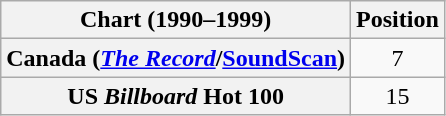<table class="wikitable sortable plainrowheaders" style="text-align:center;">
<tr>
<th>Chart (1990–1999)</th>
<th>Position</th>
</tr>
<tr>
<th scope="row">Canada (<em><a href='#'>The Record</a></em>/<a href='#'>SoundScan</a>)</th>
<td>7</td>
</tr>
<tr>
<th scope="row">US <em>Billboard</em> Hot 100</th>
<td>15</td>
</tr>
</table>
